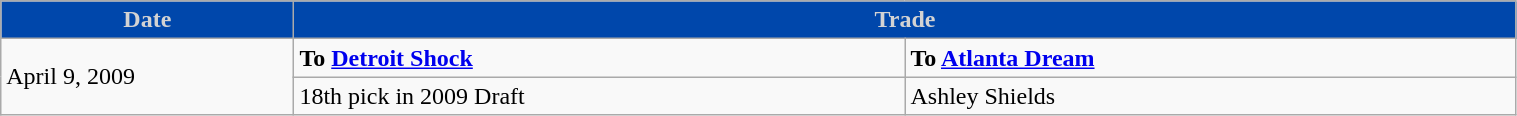<table class="wikitable" style="width:80%">
<tr>
<th style="background:#0047AB;color:#D3D3D3; width=200">Date</th>
<th style="background:#0047AB;color:#D3D3D3;" colspan=2>Trade</th>
</tr>
<tr>
<td rowspan=2>April 9, 2009</td>
<td width=400><strong>To <a href='#'>Detroit Shock</a></strong></td>
<td width=400><strong>To <a href='#'>Atlanta Dream</a></strong></td>
</tr>
<tr>
<td>18th pick in 2009 Draft</td>
<td>Ashley Shields</td>
</tr>
</table>
